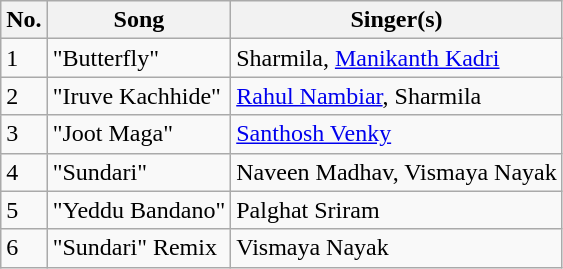<table class="wikitable">
<tr>
<th>No.</th>
<th>Song</th>
<th>Singer(s)</th>
</tr>
<tr>
<td>1</td>
<td>"Butterfly"</td>
<td>Sharmila, <a href='#'>Manikanth Kadri</a></td>
</tr>
<tr>
<td>2</td>
<td>"Iruve Kachhide"</td>
<td><a href='#'>Rahul Nambiar</a>, Sharmila</td>
</tr>
<tr>
<td>3</td>
<td>"Joot Maga"</td>
<td><a href='#'>Santhosh Venky</a></td>
</tr>
<tr>
<td>4</td>
<td>"Sundari"</td>
<td>Naveen Madhav, Vismaya Nayak</td>
</tr>
<tr>
<td>5</td>
<td>"Yeddu Bandano"</td>
<td>Palghat Sriram</td>
</tr>
<tr>
<td>6</td>
<td>"Sundari" Remix</td>
<td>Vismaya Nayak</td>
</tr>
</table>
